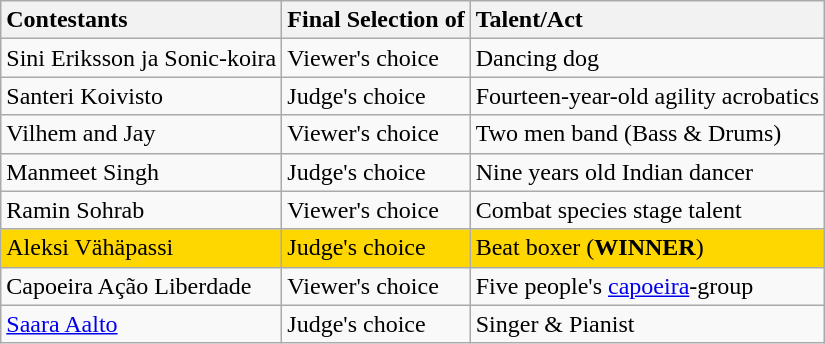<table class="wikitable">
<tr>
<th style="text-align:left">Contestants</th>
<th style="text-align:left">Final Selection of</th>
<th style="text-align:left">Talent/Act</th>
</tr>
<tr>
<td>Sini Eriksson ja Sonic-koira</td>
<td>Viewer's choice</td>
<td>Dancing dog</td>
</tr>
<tr>
<td>Santeri Koivisto</td>
<td>Judge's choice</td>
<td>Fourteen-year-old agility acrobatics</td>
</tr>
<tr>
<td>Vilhem and Jay</td>
<td>Viewer's choice</td>
<td>Two men band (Bass & Drums)</td>
</tr>
<tr>
<td>Manmeet Singh</td>
<td>Judge's choice</td>
<td>Nine years old Indian dancer</td>
</tr>
<tr>
<td>Ramin Sohrab</td>
<td>Viewer's choice</td>
<td>Combat species stage talent</td>
</tr>
<tr bgcolor=gold>
<td>Aleksi Vähäpassi</td>
<td>Judge's choice</td>
<td>Beat boxer (<strong>WINNER</strong>)</td>
</tr>
<tr>
<td>Capoeira Ação Liberdade</td>
<td>Viewer's choice</td>
<td>Five people's <a href='#'>capoeira</a>-group</td>
</tr>
<tr>
<td><a href='#'>Saara Aalto</a></td>
<td>Judge's choice</td>
<td>Singer & Pianist</td>
</tr>
</table>
